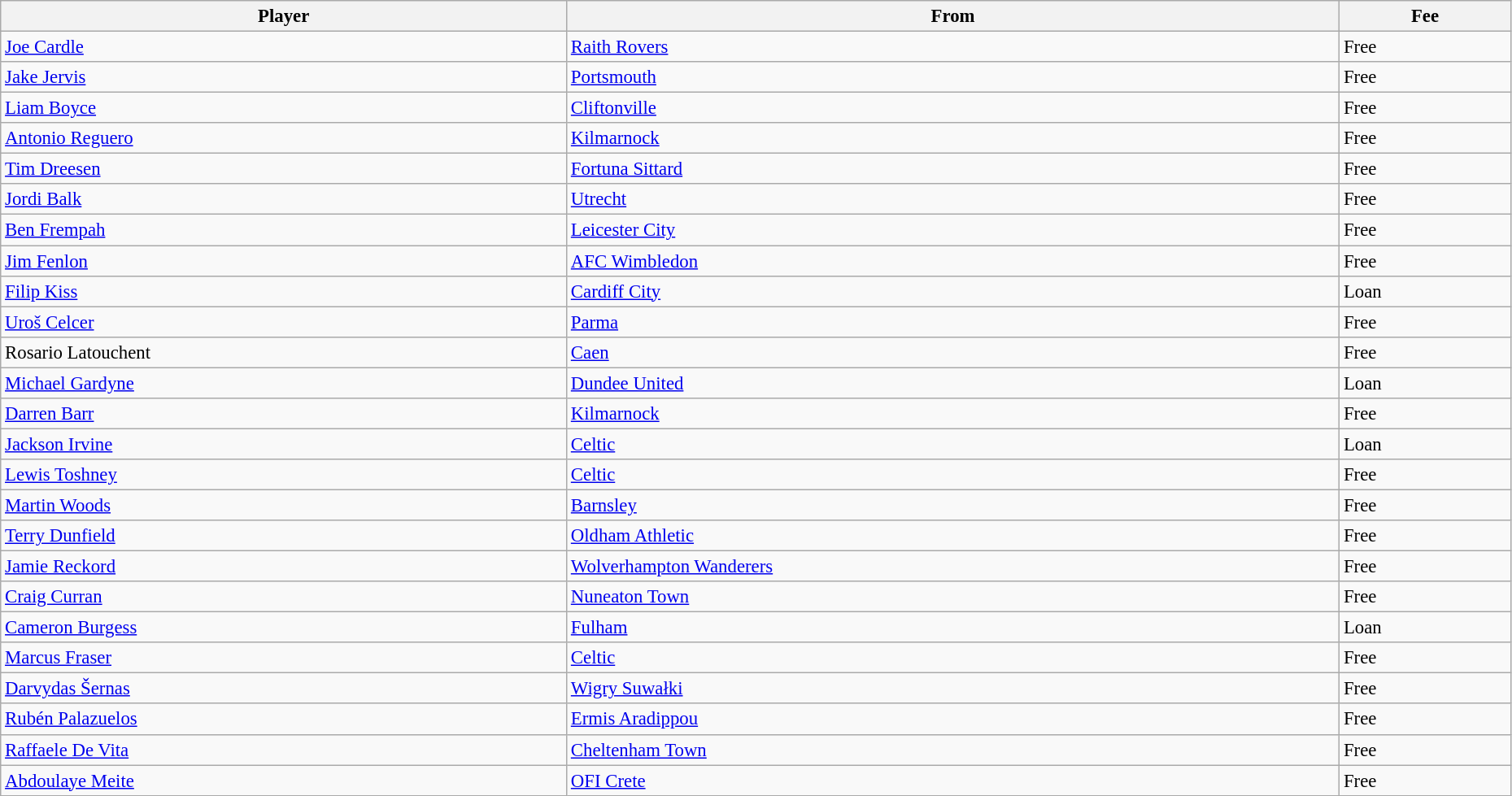<table class="wikitable" style="text-align:center; font-size:95%;width:98%; text-align:left">
<tr>
<th>Player</th>
<th>From</th>
<th>Fee</th>
</tr>
<tr>
<td> <a href='#'>Joe Cardle</a></td>
<td> <a href='#'>Raith Rovers</a></td>
<td>Free</td>
</tr>
<tr>
<td> <a href='#'>Jake Jervis</a></td>
<td> <a href='#'>Portsmouth</a></td>
<td>Free</td>
</tr>
<tr>
<td> <a href='#'>Liam Boyce</a></td>
<td> <a href='#'>Cliftonville</a></td>
<td>Free</td>
</tr>
<tr>
<td> <a href='#'>Antonio Reguero</a></td>
<td> <a href='#'>Kilmarnock</a></td>
<td>Free</td>
</tr>
<tr>
<td> <a href='#'>Tim Dreesen</a></td>
<td> <a href='#'>Fortuna Sittard</a></td>
<td>Free</td>
</tr>
<tr>
<td> <a href='#'>Jordi Balk</a></td>
<td> <a href='#'>Utrecht</a></td>
<td>Free</td>
</tr>
<tr>
<td> <a href='#'>Ben Frempah</a></td>
<td> <a href='#'>Leicester City</a></td>
<td>Free</td>
</tr>
<tr>
<td> <a href='#'>Jim Fenlon</a></td>
<td> <a href='#'>AFC Wimbledon</a></td>
<td>Free</td>
</tr>
<tr>
<td> <a href='#'>Filip Kiss</a></td>
<td> <a href='#'>Cardiff City</a></td>
<td>Loan</td>
</tr>
<tr>
<td> <a href='#'>Uroš Celcer</a></td>
<td> <a href='#'>Parma</a></td>
<td>Free</td>
</tr>
<tr>
<td> Rosario Latouchent</td>
<td> <a href='#'>Caen</a></td>
<td>Free</td>
</tr>
<tr>
<td> <a href='#'>Michael Gardyne</a></td>
<td> <a href='#'>Dundee United</a></td>
<td>Loan</td>
</tr>
<tr>
<td> <a href='#'>Darren Barr</a></td>
<td> <a href='#'>Kilmarnock</a></td>
<td>Free</td>
</tr>
<tr>
<td> <a href='#'>Jackson Irvine</a></td>
<td> <a href='#'>Celtic</a></td>
<td>Loan</td>
</tr>
<tr>
<td> <a href='#'>Lewis Toshney</a></td>
<td> <a href='#'>Celtic</a></td>
<td>Free</td>
</tr>
<tr>
<td> <a href='#'>Martin Woods</a></td>
<td> <a href='#'>Barnsley</a></td>
<td>Free</td>
</tr>
<tr>
<td> <a href='#'>Terry Dunfield</a></td>
<td> <a href='#'>Oldham Athletic</a></td>
<td>Free</td>
</tr>
<tr>
<td> <a href='#'>Jamie Reckord</a></td>
<td> <a href='#'>Wolverhampton Wanderers</a></td>
<td>Free</td>
</tr>
<tr>
<td> <a href='#'>Craig Curran</a></td>
<td> <a href='#'>Nuneaton Town</a></td>
<td>Free</td>
</tr>
<tr>
<td> <a href='#'>Cameron Burgess</a></td>
<td> <a href='#'>Fulham</a></td>
<td>Loan</td>
</tr>
<tr>
<td> <a href='#'>Marcus Fraser</a></td>
<td> <a href='#'>Celtic</a></td>
<td>Free</td>
</tr>
<tr>
<td> <a href='#'>Darvydas Šernas</a></td>
<td> <a href='#'>Wigry Suwałki</a></td>
<td>Free</td>
</tr>
<tr>
<td> <a href='#'>Rubén Palazuelos</a></td>
<td> <a href='#'>Ermis Aradippou</a></td>
<td>Free</td>
</tr>
<tr>
<td> <a href='#'>Raffaele De Vita</a></td>
<td> <a href='#'>Cheltenham Town</a></td>
<td>Free</td>
</tr>
<tr>
<td> <a href='#'>Abdoulaye Meite</a></td>
<td> <a href='#'>OFI Crete</a></td>
<td>Free</td>
</tr>
</table>
